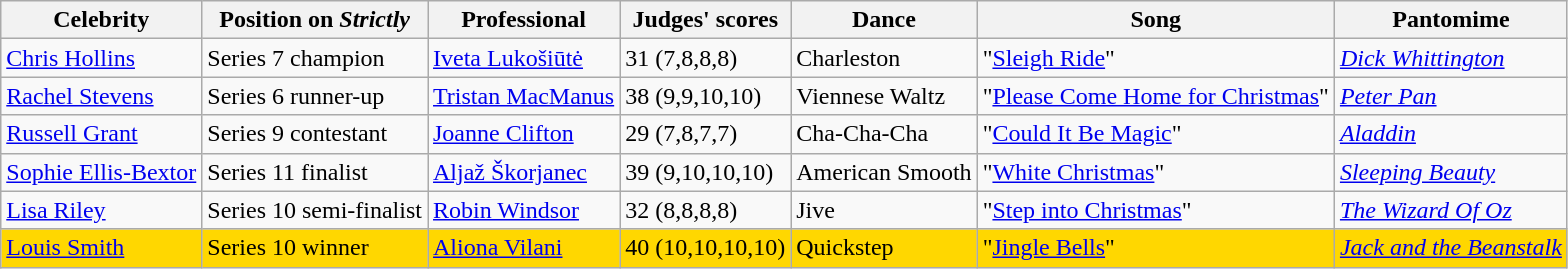<table class="wikitable sortable">
<tr>
<th>Celebrity</th>
<th>Position on <em>Strictly</em></th>
<th>Professional</th>
<th>Judges' scores</th>
<th>Dance</th>
<th>Song</th>
<th>Pantomime</th>
</tr>
<tr>
<td><a href='#'>Chris Hollins</a></td>
<td>Series 7 champion</td>
<td><a href='#'>Iveta Lukošiūtė</a></td>
<td>31 (7,8,8,8)</td>
<td>Charleston</td>
<td>"<a href='#'>Sleigh Ride</a>"</td>
<td><em><a href='#'>Dick Whittington</a></em></td>
</tr>
<tr>
<td><a href='#'>Rachel Stevens</a></td>
<td>Series 6 runner-up</td>
<td><a href='#'>Tristan MacManus</a></td>
<td>38 (9,9,10,10)</td>
<td>Viennese Waltz</td>
<td>"<a href='#'>Please Come Home for Christmas</a>"</td>
<td><em><a href='#'>Peter Pan</a></em></td>
</tr>
<tr>
<td><a href='#'>Russell Grant</a></td>
<td>Series 9 contestant</td>
<td><a href='#'>Joanne Clifton</a></td>
<td>29 (7,8,7,7)</td>
<td>Cha-Cha-Cha</td>
<td>"<a href='#'>Could It Be Magic</a>"</td>
<td><em><a href='#'>Aladdin</a></em></td>
</tr>
<tr>
<td><a href='#'>Sophie Ellis-Bextor</a></td>
<td>Series 11 finalist</td>
<td><a href='#'>Aljaž Škorjanec</a></td>
<td>39 (9,10,10,10)</td>
<td>American Smooth</td>
<td>"<a href='#'>White Christmas</a>"</td>
<td><em><a href='#'>Sleeping Beauty</a></em></td>
</tr>
<tr>
<td><a href='#'>Lisa Riley</a></td>
<td>Series 10 semi-finalist</td>
<td><a href='#'>Robin Windsor</a></td>
<td>32 (8,8,8,8)</td>
<td>Jive</td>
<td>"<a href='#'>Step into Christmas</a>"</td>
<td><em><a href='#'>The Wizard Of Oz</a></em></td>
</tr>
<tr style="background:gold">
<td><a href='#'>Louis Smith</a></td>
<td>Series 10 winner</td>
<td><a href='#'>Aliona Vilani</a></td>
<td>40 (10,10,10,10)</td>
<td>Quickstep</td>
<td>"<a href='#'>Jingle Bells</a>"</td>
<td><em><a href='#'>Jack and the Beanstalk</a></em></td>
</tr>
</table>
